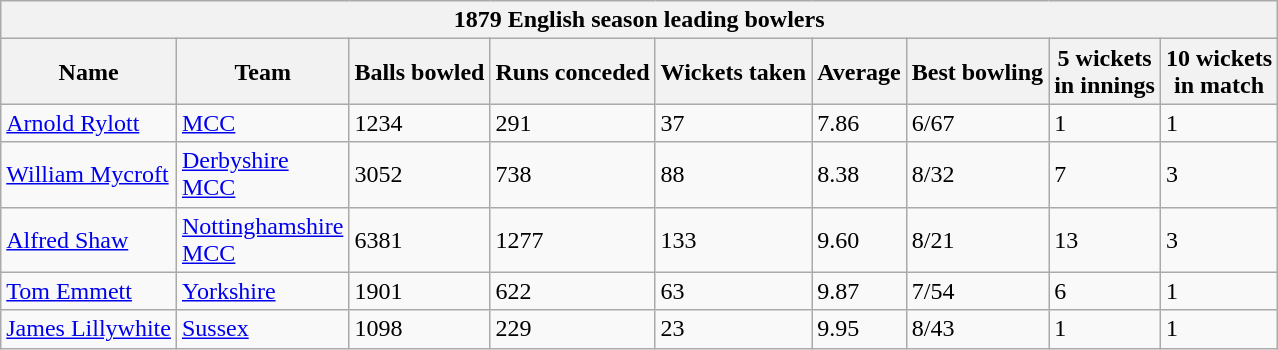<table class="wikitable">
<tr>
<th bgcolor="#efefef" colspan="9">1879 English season leading bowlers</th>
</tr>
<tr bgcolor="#efefef">
<th>Name</th>
<th>Team</th>
<th>Balls bowled</th>
<th>Runs conceded</th>
<th>Wickets taken</th>
<th>Average</th>
<th>Best bowling</th>
<th>5 wickets<br>in innings</th>
<th>10 wickets<br>in match</th>
</tr>
<tr>
<td><a href='#'>Arnold Rylott</a></td>
<td><a href='#'>MCC</a></td>
<td>1234</td>
<td>291</td>
<td>37</td>
<td>7.86</td>
<td>6/67</td>
<td>1</td>
<td>1</td>
</tr>
<tr>
<td><a href='#'>William Mycroft</a></td>
<td><a href='#'>Derbyshire</a><br><a href='#'>MCC</a></td>
<td>3052</td>
<td>738</td>
<td>88</td>
<td>8.38</td>
<td>8/32</td>
<td>7</td>
<td>3</td>
</tr>
<tr>
<td><a href='#'>Alfred Shaw</a></td>
<td><a href='#'>Nottinghamshire</a><br><a href='#'>MCC</a></td>
<td>6381</td>
<td>1277</td>
<td>133</td>
<td>9.60</td>
<td>8/21</td>
<td>13</td>
<td>3</td>
</tr>
<tr>
<td><a href='#'>Tom Emmett</a></td>
<td><a href='#'>Yorkshire</a></td>
<td>1901</td>
<td>622</td>
<td>63</td>
<td>9.87</td>
<td>7/54</td>
<td>6</td>
<td>1</td>
</tr>
<tr>
<td><a href='#'>James Lillywhite</a></td>
<td><a href='#'>Sussex</a></td>
<td>1098</td>
<td>229</td>
<td>23</td>
<td>9.95</td>
<td>8/43</td>
<td>1</td>
<td>1</td>
</tr>
</table>
